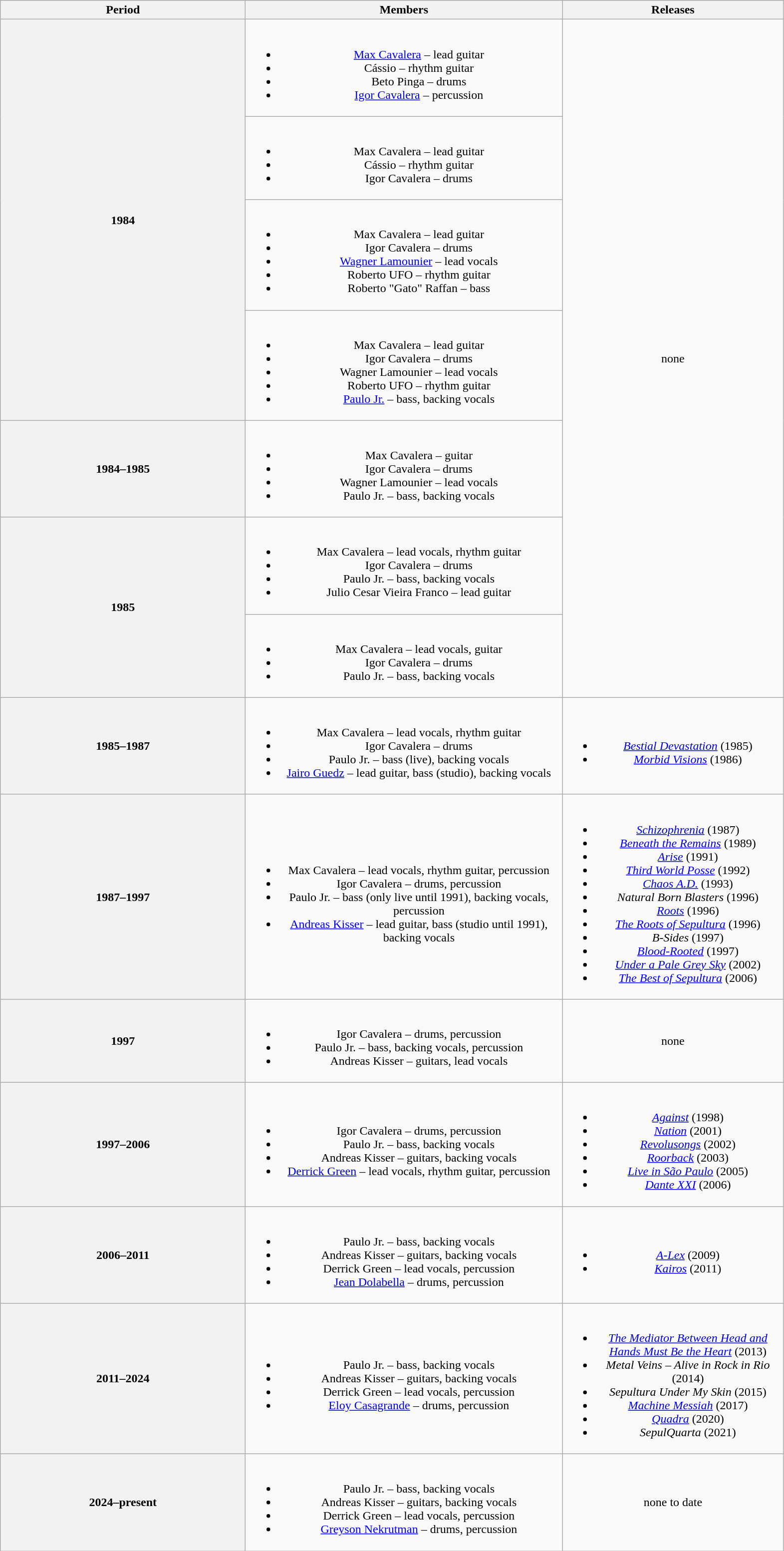<table class="wikitable plainrowheaders" style="text-align:center;">
<tr>
<th scope="col" style="width:20em;">Period</th>
<th scope="col" style="width:26em;">Members</th>
<th scope="col" style="width:18em;">Releases</th>
</tr>
<tr>
<th rowspan="4">1984</th>
<td><br><ul><li><a href='#'>Max Cavalera</a> – lead guitar</li><li>Cássio – rhythm guitar</li><li>Beto Pinga – drums</li><li><a href='#'>Igor Cavalera</a> – percussion</li></ul></td>
<td rowspan="7">none</td>
</tr>
<tr>
<td><br><ul><li>Max Cavalera – lead guitar</li><li>Cássio – rhythm guitar</li><li>Igor Cavalera – drums</li></ul></td>
</tr>
<tr>
<td><br><ul><li>Max Cavalera – lead guitar</li><li>Igor Cavalera – drums</li><li><a href='#'>Wagner Lamounier</a> – lead vocals</li><li>Roberto UFO – rhythm guitar</li><li>Roberto "Gato" Raffan – bass</li></ul></td>
</tr>
<tr>
<td><br><ul><li>Max Cavalera – lead guitar</li><li>Igor Cavalera – drums</li><li>Wagner Lamounier – lead vocals</li><li>Roberto UFO – rhythm guitar</li><li><a href='#'>Paulo Jr.</a> – bass, backing vocals</li></ul></td>
</tr>
<tr>
<th>1984–1985</th>
<td><br><ul><li>Max Cavalera – guitar</li><li>Igor Cavalera – drums</li><li>Wagner Lamounier – lead vocals</li><li>Paulo Jr. – bass, backing vocals</li></ul></td>
</tr>
<tr>
<th rowspan="2">1985</th>
<td><br><ul><li>Max Cavalera – lead vocals, rhythm guitar</li><li>Igor Cavalera – drums</li><li>Paulo Jr. – bass, backing vocals</li><li>Julio Cesar Vieira Franco – lead guitar</li></ul></td>
</tr>
<tr>
<td><br><ul><li>Max Cavalera – lead vocals, guitar</li><li>Igor Cavalera – drums</li><li>Paulo Jr. – bass, backing vocals</li></ul></td>
</tr>
<tr>
<th>1985–1987</th>
<td><br><ul><li>Max Cavalera – lead vocals, rhythm guitar</li><li>Igor Cavalera – drums</li><li>Paulo Jr. – bass (live), backing vocals</li><li><a href='#'>Jairo Guedz</a> – lead guitar, bass (studio), backing vocals</li></ul></td>
<td><br><ul><li><em><a href='#'>Bestial Devastation</a></em> (1985)</li><li><em><a href='#'>Morbid Visions</a></em> (1986)</li></ul></td>
</tr>
<tr>
<th>1987–1997</th>
<td><br><ul><li>Max Cavalera – lead vocals, rhythm guitar, percussion</li><li>Igor Cavalera – drums, percussion</li><li>Paulo Jr. – bass (only live until 1991), backing vocals, percussion</li><li><a href='#'>Andreas Kisser</a> – lead guitar, bass (studio until 1991), backing vocals</li></ul></td>
<td><br><ul><li><em><a href='#'>Schizophrenia</a></em> (1987)</li><li><em><a href='#'>Beneath the Remains</a></em> (1989)</li><li><em><a href='#'>Arise</a></em> (1991)</li><li><em><a href='#'>Third World Posse</a></em> (1992)</li><li><em><a href='#'>Chaos A.D.</a></em> (1993)</li><li><em>Natural Born Blasters</em> (1996)</li><li><em><a href='#'>Roots</a></em> (1996)</li><li><em><a href='#'>The Roots of Sepultura</a></em> (1996)</li><li><em>B-Sides</em> (1997)</li><li><em><a href='#'>Blood-Rooted</a></em> (1997)</li><li><em><a href='#'>Under a Pale Grey Sky</a></em> (2002)</li><li><em><a href='#'>The Best of Sepultura</a></em> (2006)</li></ul></td>
</tr>
<tr>
<th>1997</th>
<td><br><ul><li>Igor Cavalera – drums, percussion</li><li>Paulo Jr. – bass, backing vocals, percussion</li><li>Andreas Kisser – guitars, lead vocals</li></ul></td>
<td>none </td>
</tr>
<tr>
<th>1997–2006</th>
<td><br><ul><li>Igor Cavalera – drums, percussion</li><li>Paulo Jr. – bass, backing vocals</li><li>Andreas Kisser – guitars, backing vocals</li><li><a href='#'>Derrick Green</a> – lead vocals, rhythm guitar, percussion</li></ul></td>
<td><br><ul><li><em><a href='#'>Against</a></em> (1998)</li><li><em><a href='#'>Nation</a></em> (2001)</li><li><em><a href='#'>Revolusongs</a></em> (2002)</li><li><em><a href='#'>Roorback</a></em> (2003)</li><li><em><a href='#'>Live in São Paulo</a></em> (2005)</li><li><em><a href='#'>Dante XXI</a></em> (2006)</li></ul></td>
</tr>
<tr>
<th>2006–2011</th>
<td><br><ul><li>Paulo Jr. – bass, backing vocals</li><li>Andreas Kisser – guitars, backing vocals</li><li>Derrick Green – lead vocals, percussion</li><li><a href='#'>Jean Dolabella</a> – drums, percussion</li></ul></td>
<td><br><ul><li><em><a href='#'>A-Lex</a></em> (2009)</li><li><em><a href='#'>Kairos</a></em> (2011)</li></ul></td>
</tr>
<tr>
<th>2011–2024</th>
<td><br><ul><li>Paulo Jr. – bass, backing vocals</li><li>Andreas Kisser – guitars, backing vocals</li><li>Derrick Green – lead vocals, percussion</li><li><a href='#'>Eloy Casagrande</a> – drums, percussion</li></ul></td>
<td><br><ul><li><em><a href='#'>The Mediator Between Head and Hands Must Be the Heart</a></em> (2013)</li><li><em>Metal Veins – Alive in Rock in Rio</em> (2014)</li><li><em>Sepultura Under My Skin</em> (2015)</li><li><em><a href='#'>Machine Messiah</a></em> (2017)</li><li><em><a href='#'>Quadra</a></em> (2020)</li><li><em>SepulQuarta</em> (2021)</li></ul></td>
</tr>
<tr>
<th>2024–present</th>
<td><br><ul><li>Paulo Jr. – bass, backing vocals</li><li>Andreas Kisser – guitars, backing vocals</li><li>Derrick Green – lead vocals, percussion</li><li><a href='#'>Greyson Nekrutman</a> – drums, percussion</li></ul></td>
<td>none to date</td>
</tr>
</table>
